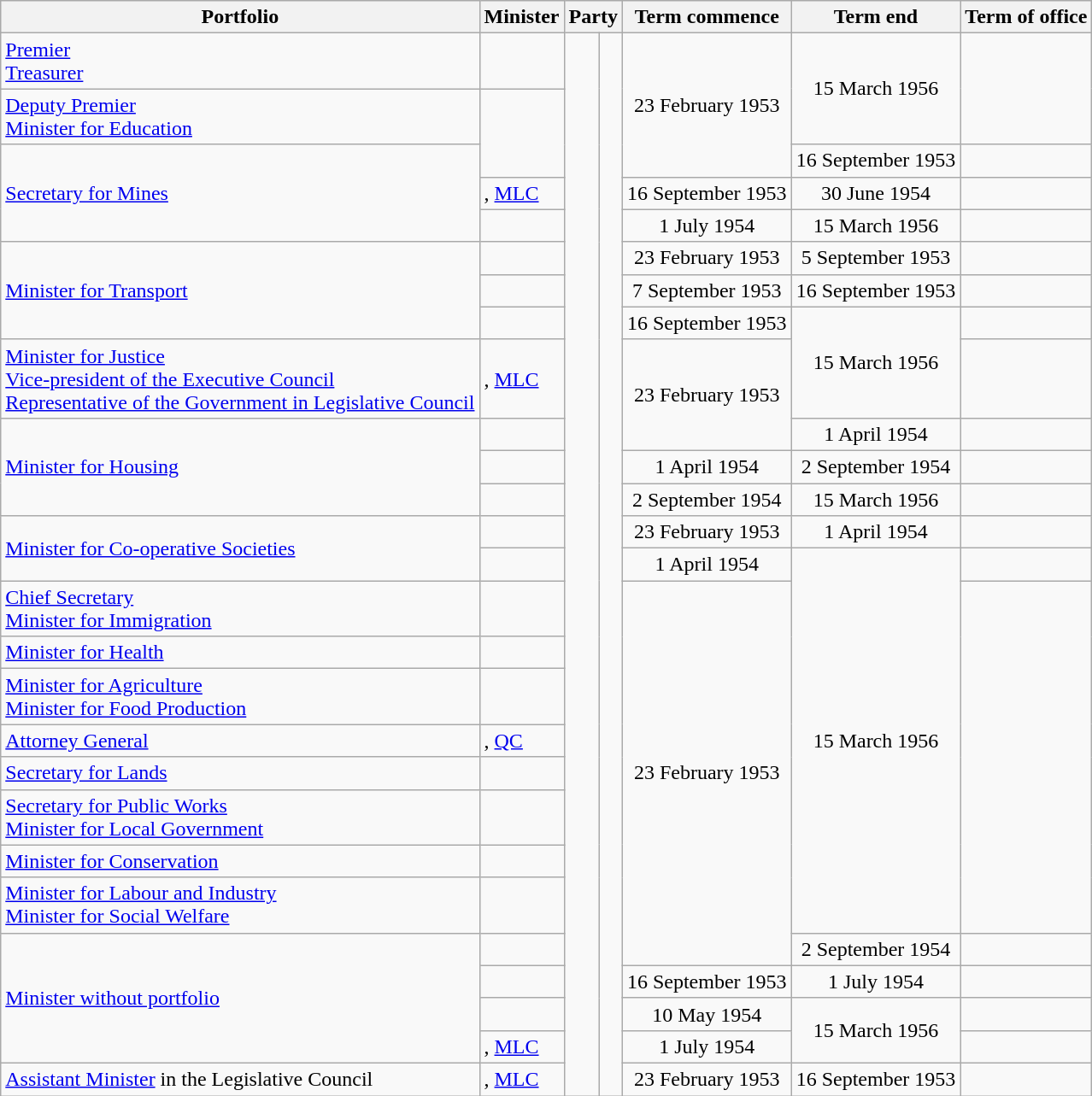<table class="wikitable sortable">
<tr>
<th>Portfolio</th>
<th>Minister</th>
<th colspan="2">Party</th>
<th>Term commence</th>
<th>Term end</th>
<th>Term of office</th>
</tr>
<tr>
<td><a href='#'>Premier</a><br><a href='#'>Treasurer</a></td>
<td></td>
<td rowspan=27 > </td>
<td rowspan=27></td>
<td rowspan=3 align=center>23 February 1953</td>
<td rowspan=2 align=center>15 March 1956</td>
<td rowspan=2 align=right></td>
</tr>
<tr>
<td><a href='#'>Deputy Premier</a><br><a href='#'>Minister for Education</a></td>
<td rowspan=2></td>
</tr>
<tr>
<td rowspan=3><a href='#'>Secretary for Mines</a></td>
<td align=center>16 September 1953</td>
<td align=right></td>
</tr>
<tr>
<td>, <a href='#'>MLC</a></td>
<td align=center>16 September 1953</td>
<td align=center>30 June 1954</td>
<td align=right></td>
</tr>
<tr>
<td></td>
<td align=center>1 July 1954</td>
<td align=center>15 March 1956</td>
<td align=right></td>
</tr>
<tr>
<td rowspan=3><a href='#'>Minister for Transport</a></td>
<td></td>
<td align=center>23 February 1953</td>
<td align=center>5 September 1953</td>
<td align=right></td>
</tr>
<tr>
<td></td>
<td align=center>7 September 1953</td>
<td align=center>16 September 1953</td>
<td align=right></td>
</tr>
<tr>
<td></td>
<td align=center>16 September 1953</td>
<td rowspan=2 align=center>15 March 1956</td>
<td align=right></td>
</tr>
<tr>
<td><a href='#'>Minister for Justice</a><br><a href='#'>Vice-president of the Executive Council</a><br><a href='#'>Representative of the Government in Legislative Council</a></td>
<td>, <a href='#'>MLC</a></td>
<td rowspan=2 align=center>23 February 1953</td>
<td align=right></td>
</tr>
<tr>
<td rowspan=3><a href='#'>Minister for Housing</a></td>
<td></td>
<td align=center>1 April 1954</td>
<td align=right></td>
</tr>
<tr>
<td></td>
<td align=center>1 April 1954</td>
<td align=center>2 September 1954</td>
<td align=right></td>
</tr>
<tr>
<td></td>
<td align=center>2 September 1954</td>
<td align=center>15 March 1956</td>
<td align=right></td>
</tr>
<tr>
<td rowspan=2><a href='#'>Minister for Co-operative Societies</a></td>
<td></td>
<td align=center>23 February 1953</td>
<td align=center>1 April 1954</td>
<td align=right></td>
</tr>
<tr>
<td></td>
<td align=center>1 April 1954</td>
<td rowspan=9 align=center>15 March 1956</td>
<td align=right></td>
</tr>
<tr>
<td><a href='#'>Chief Secretary</a><br><a href='#'>Minister for Immigration</a></td>
<td></td>
<td rowspan=9 align=center>23 February 1953</td>
<td rowspan=8 align=right></td>
</tr>
<tr>
<td><a href='#'>Minister for Health</a></td>
<td></td>
</tr>
<tr>
<td><a href='#'>Minister for Agriculture <br>Minister for Food Production</a></td>
<td></td>
</tr>
<tr>
<td><a href='#'>Attorney General</a></td>
<td>, <a href='#'>QC</a></td>
</tr>
<tr>
<td><a href='#'>Secretary for Lands</a></td>
<td></td>
</tr>
<tr>
<td><a href='#'>Secretary for Public Works</a><br><a href='#'>Minister for Local Government</a></td>
<td></td>
</tr>
<tr>
<td><a href='#'>Minister for Conservation</a></td>
<td></td>
</tr>
<tr>
<td><a href='#'>Minister for Labour and Industry</a><br><a href='#'>Minister for Social Welfare</a></td>
<td></td>
</tr>
<tr>
<td rowspan=4><a href='#'>Minister without portfolio</a></td>
<td></td>
<td align=center>2 September 1954</td>
<td align=right></td>
</tr>
<tr>
<td></td>
<td align=center>16 September 1953</td>
<td align=center>1 July 1954</td>
<td align=right></td>
</tr>
<tr>
<td></td>
<td align=center>10 May 1954</td>
<td rowspan=2 align=center>15 March 1956</td>
<td align=right></td>
</tr>
<tr>
<td>, <a href='#'>MLC</a></td>
<td align=center>1 July 1954</td>
<td align=right></td>
</tr>
<tr>
<td><a href='#'>Assistant Minister</a> in the Legislative Council</td>
<td>, <a href='#'>MLC</a></td>
<td align=center>23 February 1953</td>
<td align=center>16 September 1953</td>
<td align=right></td>
</tr>
</table>
